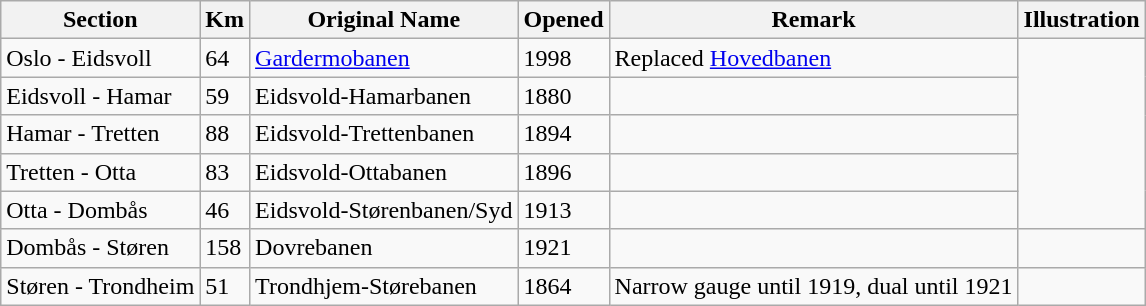<table class="wikitable">
<tr>
<th>Section</th>
<th>Km</th>
<th>Original Name</th>
<th>Opened</th>
<th>Remark</th>
<th>Illustration</th>
</tr>
<tr>
<td>Oslo - Eidsvoll</td>
<td>64</td>
<td><a href='#'>Gardermobanen</a></td>
<td>1998</td>
<td>Replaced <a href='#'>Hovedbanen</a></td>
</tr>
<tr>
<td>Eidsvoll - Hamar</td>
<td>59</td>
<td>Eidsvold-Hamarbanen</td>
<td>1880</td>
<td></td>
</tr>
<tr>
<td>Hamar - Tretten</td>
<td>88</td>
<td>Eidsvold-Trettenbanen</td>
<td>1894</td>
<td></td>
</tr>
<tr>
<td>Tretten - Otta</td>
<td>83</td>
<td>Eidsvold-Ottabanen</td>
<td>1896</td>
<td></td>
</tr>
<tr>
<td>Otta - Dombås</td>
<td>46</td>
<td>Eidsvold-Størenbanen/Syd</td>
<td>1913</td>
<td></td>
</tr>
<tr>
<td>Dombås - Støren</td>
<td>158</td>
<td>Dovrebanen</td>
<td>1921</td>
<td></td>
<td></td>
</tr>
<tr>
<td>Støren - Trondheim</td>
<td>51</td>
<td>Trondhjem-Størebanen</td>
<td>1864</td>
<td>Narrow gauge until 1919, dual until 1921</td>
</tr>
</table>
